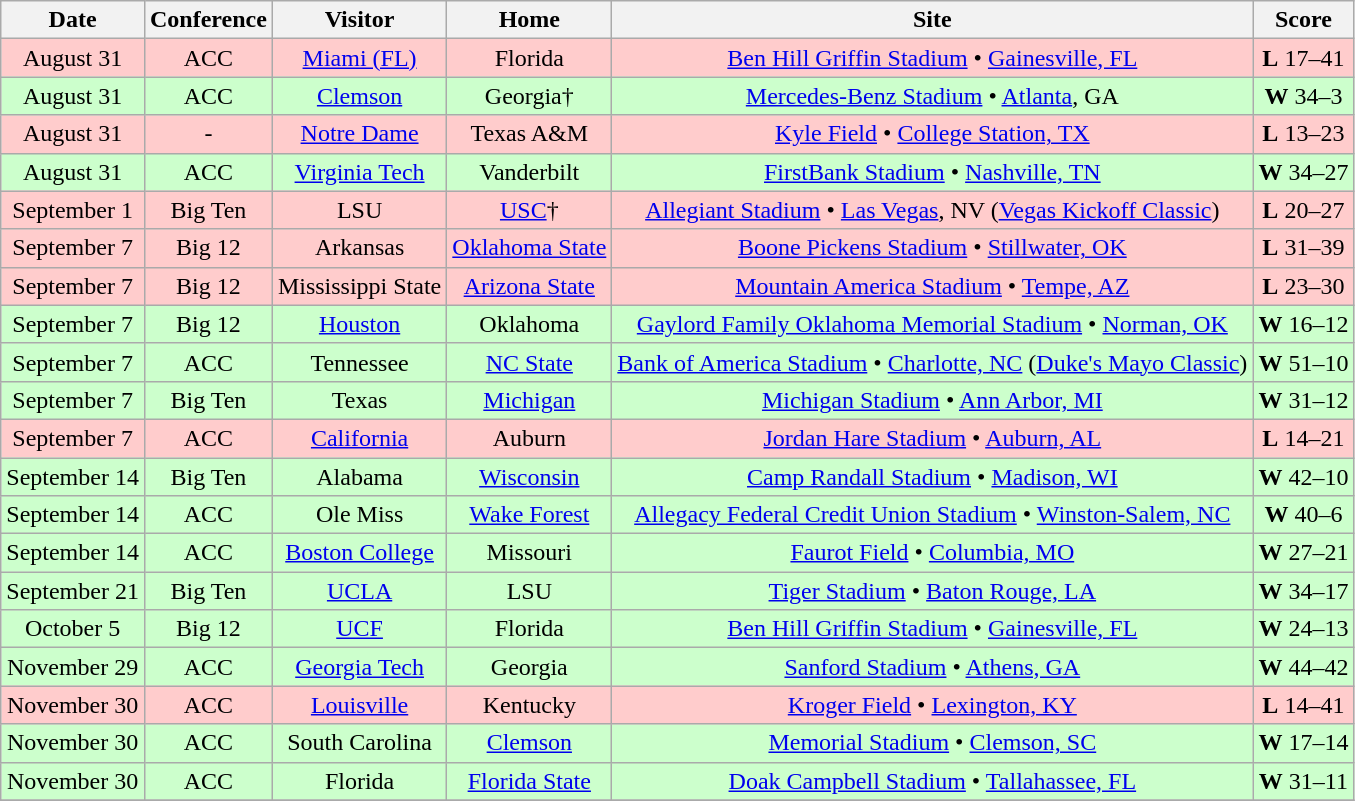<table class="wikitable" style="text-align:center">
<tr>
<th>Date</th>
<th>Conference</th>
<th>Visitor</th>
<th>Home</th>
<th>Site</th>
<th>Score</th>
</tr>
<tr style="background:#fcc;">
<td>August 31</td>
<td>ACC</td>
<td> <a href='#'>Miami (FL)</a></td>
<td>Florida</td>
<td><a href='#'>Ben Hill Griffin Stadium</a> • <a href='#'>Gainesville, FL</a></td>
<td><strong>L</strong> 17–41</td>
</tr>
<tr style="background:#cfc;">
<td>August 31</td>
<td>ACC</td>
<td> <a href='#'>Clemson</a></td>
<td> Georgia†</td>
<td><a href='#'>Mercedes-Benz Stadium</a> • <a href='#'>Atlanta</a>, GA</td>
<td><strong>W</strong> 34–3</td>
</tr>
<tr style="background:#fcc;">
<td>August 31</td>
<td>-</td>
<td> <a href='#'>Notre Dame</a></td>
<td> Texas A&M</td>
<td><a href='#'>Kyle Field</a> • <a href='#'>College Station, TX</a></td>
<td><strong>L</strong> 13–23</td>
</tr>
<tr style="background:#cfc;">
<td>August 31</td>
<td>ACC</td>
<td><a href='#'>Virginia Tech</a></td>
<td>Vanderbilt</td>
<td><a href='#'>FirstBank Stadium</a> • <a href='#'>Nashville, TN</a></td>
<td><strong>W</strong> 34–27 </td>
</tr>
<tr style="background:#fcc;">
<td>September 1</td>
<td>Big Ten</td>
<td> LSU</td>
<td> <a href='#'>USC</a>†</td>
<td><a href='#'>Allegiant Stadium</a> • <a href='#'>Las Vegas</a>, NV (<a href='#'>Vegas Kickoff Classic</a>)</td>
<td><strong>L</strong> 20–27</td>
</tr>
<tr style="background:#fcc;">
<td>September 7</td>
<td>Big 12</td>
<td>Arkansas</td>
<td> <a href='#'>Oklahoma State</a></td>
<td><a href='#'>Boone Pickens Stadium</a> • <a href='#'>Stillwater, OK</a></td>
<td><strong>L</strong> 31–39 </td>
</tr>
<tr style="background:#fcc;">
<td>September 7</td>
<td>Big 12</td>
<td>Mississippi State</td>
<td><a href='#'>Arizona State</a></td>
<td><a href='#'>Mountain America Stadium</a> • <a href='#'>Tempe, AZ</a></td>
<td><strong>L</strong> 23–30</td>
</tr>
<tr style="background:#cfc;">
<td>September 7</td>
<td>Big 12</td>
<td><a href='#'>Houston</a></td>
<td> Oklahoma</td>
<td><a href='#'>Gaylord Family Oklahoma Memorial Stadium</a> • <a href='#'>Norman, OK</a></td>
<td><strong>W</strong> 16–12</td>
</tr>
<tr style="background:#cfc;">
<td>September 7</td>
<td>ACC</td>
<td> Tennessee</td>
<td> <a href='#'>NC State</a></td>
<td><a href='#'>Bank of America Stadium</a> • <a href='#'>Charlotte, NC</a> (<a href='#'>Duke's Mayo Classic</a>)</td>
<td><strong>W</strong> 51–10</td>
</tr>
<tr style="background:#cfc;">
<td>September 7</td>
<td>Big Ten</td>
<td> Texas</td>
<td> <a href='#'>Michigan</a></td>
<td><a href='#'>Michigan Stadium</a> • <a href='#'>Ann Arbor, MI</a></td>
<td><strong>W</strong> 31–12</td>
</tr>
<tr style="background:#fcc;">
<td>September 7</td>
<td>ACC</td>
<td><a href='#'>California</a></td>
<td>Auburn</td>
<td><a href='#'>Jordan Hare Stadium</a> • <a href='#'>Auburn, AL</a></td>
<td><strong>L</strong> 14–21</td>
</tr>
<tr style="background:#cfc;">
<td>September 14</td>
<td>Big Ten</td>
<td> Alabama</td>
<td><a href='#'>Wisconsin</a></td>
<td><a href='#'>Camp Randall Stadium</a> • <a href='#'>Madison, WI</a></td>
<td><strong>W</strong> 42–10</td>
</tr>
<tr style="background:#cfc;">
<td>September 14</td>
<td>ACC</td>
<td> Ole Miss</td>
<td><a href='#'>Wake Forest</a></td>
<td><a href='#'>Allegacy Federal Credit Union Stadium</a> • <a href='#'>Winston-Salem, NC</a></td>
<td><strong>W</strong> 40–6</td>
</tr>
<tr style="background:#cfc;">
<td>September 14</td>
<td>ACC</td>
<td> <a href='#'>Boston College</a></td>
<td> Missouri</td>
<td><a href='#'>Faurot Field</a> • <a href='#'>Columbia, MO</a></td>
<td><strong>W</strong> 27–21</td>
</tr>
<tr style="background:#cfc;">
<td>September 21</td>
<td>Big Ten</td>
<td><a href='#'>UCLA</a></td>
<td> LSU</td>
<td><a href='#'>Tiger Stadium</a> • <a href='#'>Baton Rouge, LA</a></td>
<td><strong>W</strong> 34–17</td>
</tr>
<tr style="background:#cfc;">
<td>October 5</td>
<td>Big 12</td>
<td><a href='#'>UCF</a></td>
<td>Florida</td>
<td><a href='#'>Ben Hill Griffin Stadium</a> • <a href='#'>Gainesville, FL</a></td>
<td><strong>W</strong> 24–13</td>
</tr>
<tr style="background:#cfc;">
<td>November 29</td>
<td>ACC</td>
<td><a href='#'>Georgia Tech</a></td>
<td> Georgia</td>
<td><a href='#'>Sanford Stadium</a> • <a href='#'>Athens, GA</a></td>
<td><strong>W</strong> 44–42</td>
</tr>
<tr style="background:#fcc;">
<td>November 30</td>
<td>ACC</td>
<td><a href='#'>Louisville</a></td>
<td>Kentucky</td>
<td><a href='#'>Kroger Field</a> • <a href='#'>Lexington, KY</a></td>
<td><strong>L</strong> 14–41</td>
</tr>
<tr style="background:#cfc;">
<td>November 30</td>
<td>ACC</td>
<td> South Carolina</td>
<td> <a href='#'>Clemson</a></td>
<td><a href='#'>Memorial Stadium</a> • <a href='#'>Clemson, SC</a></td>
<td><strong>W</strong> 17–14</td>
</tr>
<tr style="background:#cfc;">
<td>November 30</td>
<td>ACC</td>
<td>Florida</td>
<td><a href='#'>Florida State</a></td>
<td><a href='#'>Doak Campbell Stadium</a> • <a href='#'>Tallahassee, FL</a></td>
<td><strong>W</strong> 31–11</td>
</tr>
<tr>
</tr>
</table>
